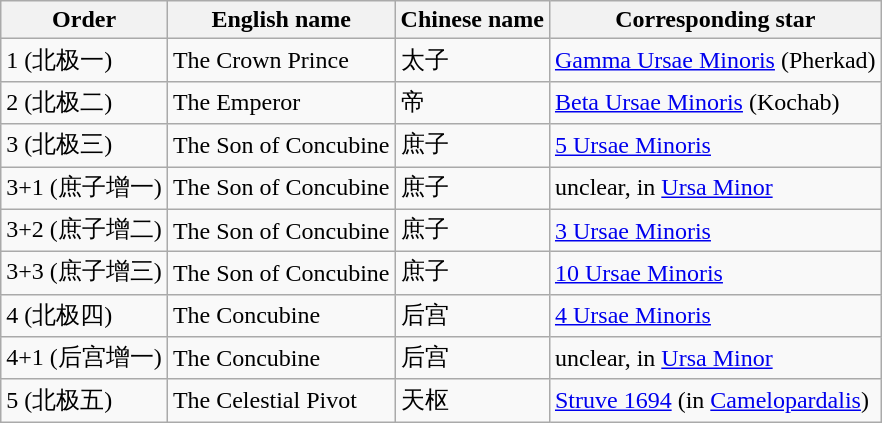<table class="wikitable">
<tr>
<th>Order</th>
<th>English name</th>
<th>Chinese name</th>
<th>Corresponding star</th>
</tr>
<tr>
<td>1 (北极一)</td>
<td>The Crown Prince</td>
<td>太子</td>
<td><a href='#'>Gamma Ursae Minoris</a> (Pherkad)</td>
</tr>
<tr>
<td>2 (北极二)</td>
<td>The Emperor</td>
<td>帝</td>
<td><a href='#'>Beta Ursae Minoris</a> (Kochab)</td>
</tr>
<tr>
<td>3 (北极三)</td>
<td>The Son of Concubine</td>
<td>庶子</td>
<td><a href='#'>5 Ursae Minoris</a></td>
</tr>
<tr>
<td>3+1 (庶子增一)</td>
<td>The Son of Concubine</td>
<td>庶子</td>
<td>unclear, in <a href='#'>Ursa Minor</a></td>
</tr>
<tr>
<td>3+2 (庶子增二)</td>
<td>The Son of Concubine</td>
<td>庶子</td>
<td><a href='#'>3 Ursae Minoris</a></td>
</tr>
<tr>
<td>3+3 (庶子增三)</td>
<td>The Son of Concubine</td>
<td>庶子</td>
<td><a href='#'>10 Ursae Minoris</a></td>
</tr>
<tr>
<td>4 (北极四)</td>
<td>The Concubine</td>
<td>后宫</td>
<td><a href='#'>4 Ursae Minoris</a></td>
</tr>
<tr>
<td>4+1 (后宫增一)</td>
<td>The Concubine</td>
<td>后宫</td>
<td>unclear, in <a href='#'>Ursa Minor</a></td>
</tr>
<tr>
<td>5 (北极五)</td>
<td>The Celestial Pivot</td>
<td>天枢</td>
<td><a href='#'>Struve 1694</a> (in <a href='#'>Camelopardalis</a>)</td>
</tr>
</table>
